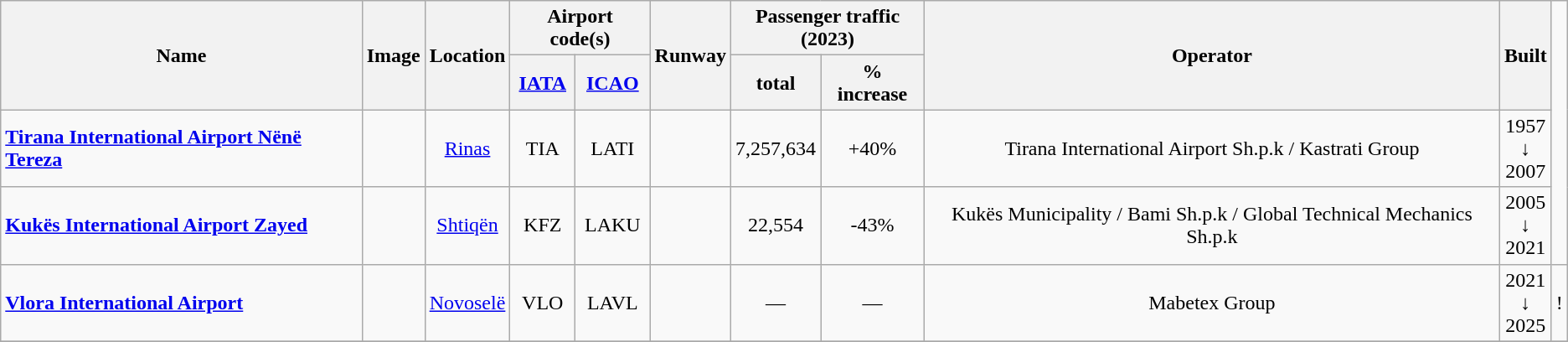<table class="wikitable sortable">
<tr>
<th rowspan="2">Name</th>
<th rowspan="2">Image</th>
<th rowspan="2">Location</th>
<th ! colspan="2">Airport code(s)</th>
<th rowspan="2">Runway</th>
<th ! colspan="2">Passenger traffic<br>(2023)</th>
<th rowspan="2">Operator</th>
<th rowspan="2">Built</th>
</tr>
<tr>
<th><a href='#'>IATA</a></th>
<th><a href='#'>ICAO</a></th>
<th>total</th>
<th>% increase</th>
</tr>
<tr>
<td><strong><a href='#'>Tirana International Airport Nënë Tereza</a></strong></td>
<td style="text-align:center;"></td>
<td style="text-align:center;"><a href='#'>Rinas</a><br><small><em></em></small></td>
<td style="text-align:center;">TIA</td>
<td style="text-align:center;">LATI</td>
<td style="text-align:center;"></td>
<td style="text-align:center;">7,257,634</td>
<td style="text-align:center;">+40% </td>
<td style="text-align:center;">Tirana International Airport Sh.p.k / Kastrati Group</td>
<td style="text-align:center;">1957<br>↓<br>2007</td>
</tr>
<tr>
<td><strong><a href='#'>Kukës International Airport Zayed</a></strong></td>
<td style="text-align:center;"></td>
<td style="text-align:center;"><a href='#'>Shtiqën</a><br><small><em></em></small></td>
<td style="text-align:center;">KFZ</td>
<td style="text-align:center;">LAKU</td>
<td style="text-align:center;"></td>
<td style="text-align:center;">22,554</td>
<td style="text-align:center;">-43% </td>
<td style="text-align:center;">Kukës Municipality / Bami Sh.p.k / Global Technical Mechanics Sh.p.k</td>
<td style="text-align:center;">2005<br>↓<br>2021</td>
</tr>
<tr>
<td><strong><a href='#'>Vlora International Airport</a></strong></td>
<td style="text-align:center;"></td>
<td style="text-align:center;"><a href='#'>Novoselë</a><br><small><em></em></small></td>
<td style="text-align:center;">VLO</td>
<td style="text-align:center;">LAVL</td>
<td style="text-align:center;"></td>
<td style="text-align:center;">—</td>
<td style="text-align:center;">—</td>
<td style="text-align:center;">Mabetex Group</td>
<td style="text-align:center;">2021<br>↓<br>2025</td>
<td>! </td>
</tr>
<tr>
</tr>
</table>
